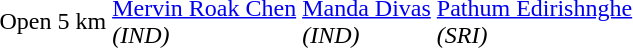<table>
<tr>
<td>Open 5 km</td>
<td><a href='#'>Mervin Roak Chen</a><br><em> (IND)</em></td>
<td><a href='#'>Manda Divas</a><br><em> (IND)</em></td>
<td><a href='#'>Pathum Edirishnghe</a><br><em> (SRI)</em></td>
</tr>
</table>
